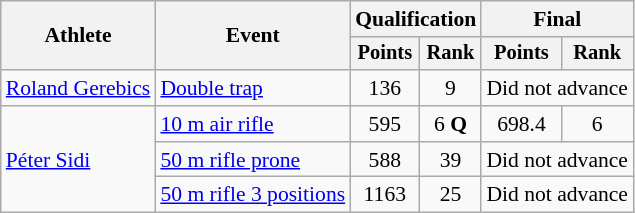<table class="wikitable" style="font-size:90%">
<tr>
<th rowspan="2">Athlete</th>
<th rowspan="2">Event</th>
<th colspan=2>Qualification</th>
<th colspan=2>Final</th>
</tr>
<tr style="font-size:95%">
<th>Points</th>
<th>Rank</th>
<th>Points</th>
<th>Rank</th>
</tr>
<tr align=center>
<td align=left><a href='#'>Roland Gerebics</a></td>
<td align=left><a href='#'>Double trap</a></td>
<td>136</td>
<td>9</td>
<td colspan=2>Did not advance</td>
</tr>
<tr align=center>
<td align=left rowspan=3><a href='#'>Péter Sidi</a></td>
<td align=left><a href='#'>10 m air rifle</a></td>
<td>595</td>
<td>6 <strong>Q</strong></td>
<td>698.4</td>
<td>6</td>
</tr>
<tr align=center>
<td align=left><a href='#'>50 m rifle prone</a></td>
<td>588</td>
<td>39</td>
<td colspan=2>Did not advance</td>
</tr>
<tr align=center>
<td align=left><a href='#'>50 m rifle 3 positions</a></td>
<td>1163</td>
<td>25</td>
<td colspan=2>Did not advance</td>
</tr>
</table>
